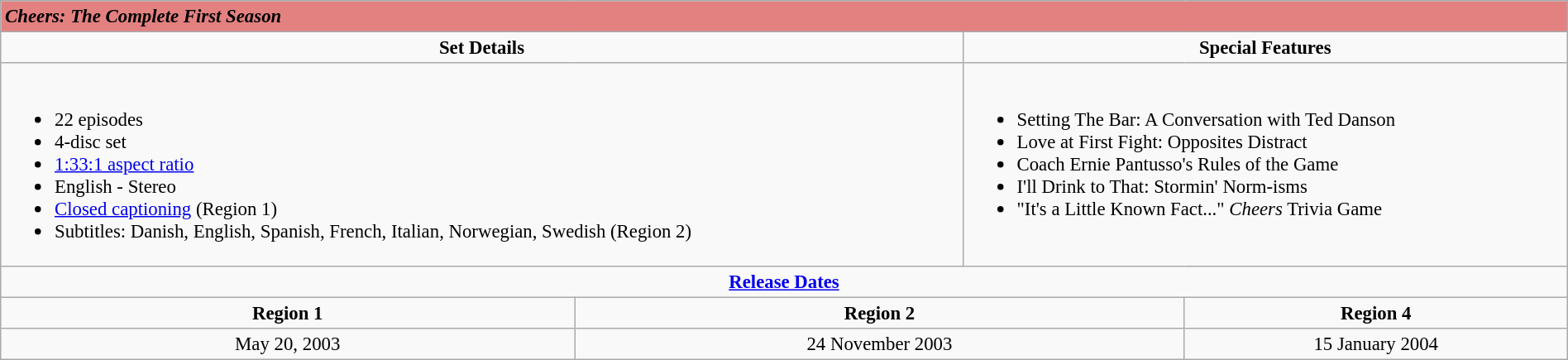<table class="wikitable" style="font-size:95%; width:100%">
<tr style="background:#E38181;">
<td colspan=6><strong><em>Cheers: The Complete First Season</em></strong></td>
</tr>
<tr style="vertical-align:top; text-align:center;">
<td colspan=3 style="width:275px;"><strong>Set Details</strong></td>
<td colspan=3><strong>Special Features</strong></td>
</tr>
<tr valign="top">
<td colspan=3 style="text-align:left;" style="width:275px;"><br><ul><li>22 episodes</li><li>4-disc set</li><li><a href='#'>1:33:1 aspect ratio</a></li><li>English - Stereo</li><li><a href='#'>Closed captioning</a> (Region 1)</li><li>Subtitles: Danish, English, Spanish, French, Italian, Norwegian, Swedish (Region 2)</li></ul></td>
<td colspan=3 style="text-align:left;"><br><ul><li>Setting The Bar: A Conversation with Ted Danson</li><li>Love at First Fight: Opposites Distract</li><li>Coach Ernie Pantusso's Rules of the Game</li><li>I'll Drink to That: Stormin' Norm-isms</li><li>"It's a Little Known Fact..." <em>Cheers</em> Trivia Game</li></ul></td>
</tr>
<tr>
<td colspan=6 style="text-align:center;"><strong><a href='#'>Release Dates</a></strong></td>
</tr>
<tr>
<td colspan=2 style="text-align:center;"><strong>Region 1</strong></td>
<td colspan=2 style="text-align:center;"><strong>Region 2</strong></td>
<td colspan=2 style="text-align:center;"><strong>Region 4</strong></td>
</tr>
<tr style="text-align:center;">
<td colspan=2>May 20, 2003</td>
<td colspan=2>24 November 2003</td>
<td colspan=2>15 January 2004</td>
</tr>
</table>
